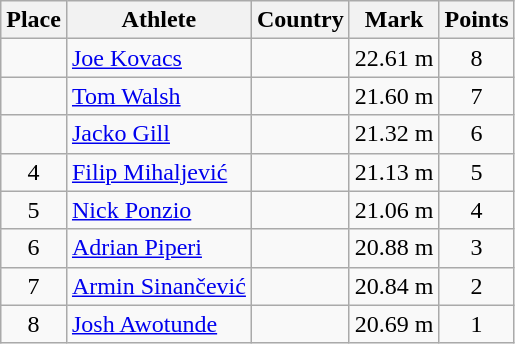<table class="wikitable">
<tr>
<th>Place</th>
<th>Athlete</th>
<th>Country</th>
<th>Mark</th>
<th>Points</th>
</tr>
<tr>
<td align=center></td>
<td><a href='#'>Joe Kovacs</a></td>
<td></td>
<td>22.61 m</td>
<td align=center>8</td>
</tr>
<tr>
<td align=center></td>
<td><a href='#'>Tom Walsh</a></td>
<td></td>
<td>21.60 m</td>
<td align=center>7</td>
</tr>
<tr>
<td align=center></td>
<td><a href='#'>Jacko Gill</a></td>
<td></td>
<td>21.32 m</td>
<td align=center>6</td>
</tr>
<tr>
<td align=center>4</td>
<td><a href='#'>Filip Mihaljević</a></td>
<td></td>
<td>21.13 m</td>
<td align=center>5</td>
</tr>
<tr>
<td align=center>5</td>
<td><a href='#'>Nick Ponzio</a></td>
<td></td>
<td>21.06 m</td>
<td align=center>4</td>
</tr>
<tr>
<td align=center>6</td>
<td><a href='#'>Adrian Piperi</a></td>
<td></td>
<td>20.88 m</td>
<td align=center>3</td>
</tr>
<tr>
<td align=center>7</td>
<td><a href='#'>Armin Sinančević</a></td>
<td></td>
<td>20.84 m</td>
<td align=center>2</td>
</tr>
<tr>
<td align=center>8</td>
<td><a href='#'>Josh Awotunde</a></td>
<td></td>
<td>20.69 m</td>
<td align=center>1</td>
</tr>
</table>
